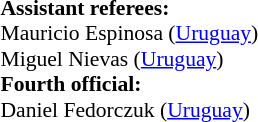<table width=50% style="font-size: 90%">
<tr>
<td><br><strong>Assistant referees:</strong>
<br>Mauricio Espinosa (<a href='#'>Uruguay</a>)
<br>Miguel Nievas (<a href='#'>Uruguay</a>)
<br><strong>Fourth official:</strong>
<br>Daniel Fedorczuk (<a href='#'>Uruguay</a>)</td>
</tr>
</table>
